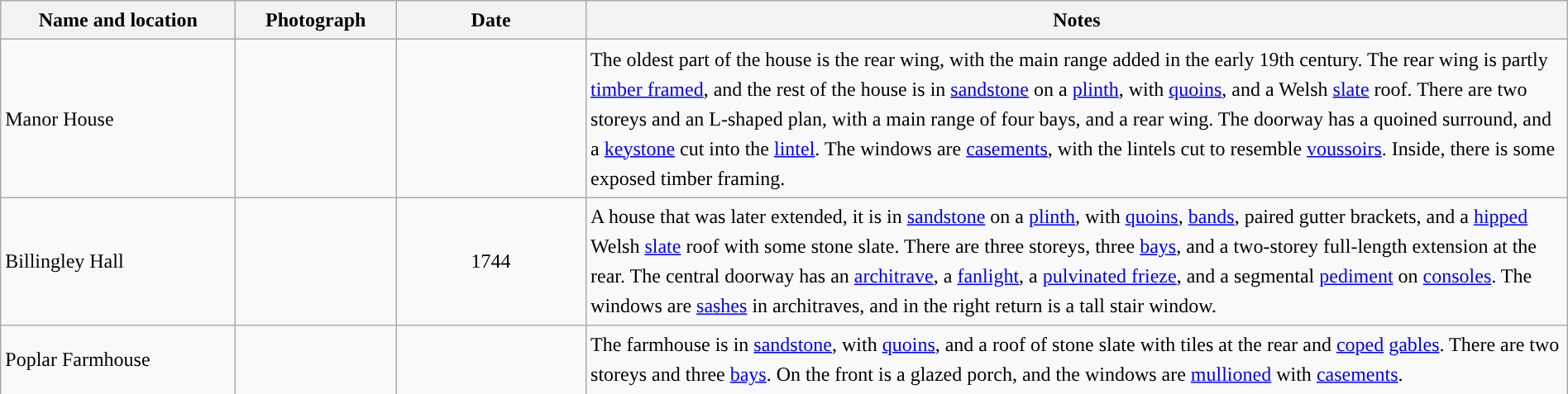<table class="wikitable sortable plainrowheaders" style="width:100%;border:0px;text-align:left;line-height:150%;">
<tr>
<th scope="col"  style="width:150px">Name and location</th>
<th scope="col"  style="width:100px" class="unsortable">Photograph</th>
<th scope="col"  style="width:120px">Date</th>
<th scope="col"  style="width:650px" class="unsortable">Notes</th>
</tr>
<tr>
<td>Manor House<br><small></small></td>
<td></td>
<td align="center"></td>
<td>The oldest part of the house is the rear wing, with the main range added in the early 19th century.  The rear wing is partly <a href='#'>timber framed</a>, and the rest of the house is in <a href='#'>sandstone</a> on a <a href='#'>plinth</a>, with <a href='#'>quoins</a>, and a Welsh <a href='#'>slate</a> roof.  There are two storeys and an L-shaped plan, with a main range of four bays, and a rear wing.  The doorway has a quoined surround, and a <a href='#'>keystone</a> cut into the <a href='#'>lintel</a>.  The windows are <a href='#'>casements</a>, with the lintels cut to resemble <a href='#'>voussoirs</a>.  Inside, there is some exposed timber framing.</td>
</tr>
<tr>
<td>Billingley Hall<br><small></small></td>
<td></td>
<td align="center">1744</td>
<td>A house that was later extended, it is in <a href='#'>sandstone</a> on a <a href='#'>plinth</a>, with <a href='#'>quoins</a>, <a href='#'>bands</a>, paired gutter brackets, and a <a href='#'>hipped</a> Welsh <a href='#'>slate</a> roof with some stone slate.  There are three storeys, three <a href='#'>bays</a>, and a two-storey full-length extension at the rear.  The central doorway has an <a href='#'>architrave</a>, a <a href='#'>fanlight</a>, a <a href='#'>pulvinated frieze</a>, and a segmental <a href='#'>pediment</a> on <a href='#'>consoles</a>.  The windows are <a href='#'>sashes</a> in architraves, and in the right return is a tall stair window.</td>
</tr>
<tr>
<td>Poplar Farmhouse<br><small></small></td>
<td></td>
<td align="center"></td>
<td>The farmhouse is in <a href='#'>sandstone</a>, with <a href='#'>quoins</a>, and a roof of stone slate with tiles at the rear and <a href='#'>coped</a> <a href='#'>gables</a>.  There are two storeys and three <a href='#'>bays</a>.  On the front is a glazed porch, and the windows are <a href='#'>mullioned</a> with <a href='#'>casements</a>.</td>
</tr>
<tr>
</tr>
</table>
